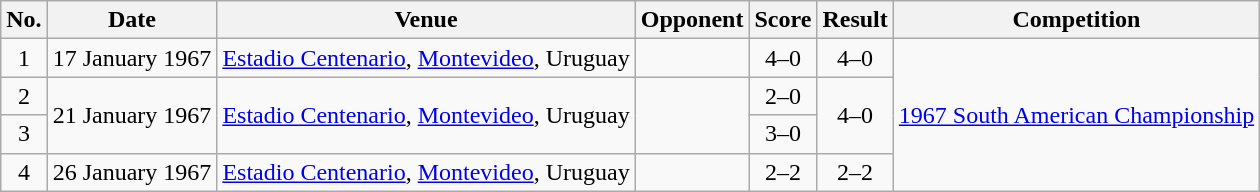<table class="wikitable sortable">
<tr>
<th scope="col">No.</th>
<th scope="col">Date</th>
<th scope="col">Venue</th>
<th scope="col">Opponent</th>
<th scope="col">Score</th>
<th scope="col">Result</th>
<th scope="col">Competition</th>
</tr>
<tr>
<td align="center">1</td>
<td>17 January 1967</td>
<td><a href='#'>Estadio Centenario</a>, <a href='#'>Montevideo</a>, Uruguay</td>
<td></td>
<td align="center">4–0</td>
<td align="center">4–0</td>
<td rowspan="4"><a href='#'>1967 South American Championship</a></td>
</tr>
<tr>
<td align="center">2</td>
<td rowspan="2">21 January 1967</td>
<td rowspan="2"><a href='#'>Estadio Centenario</a>, <a href='#'>Montevideo</a>, Uruguay</td>
<td rowspan="2"></td>
<td align="center">2–0</td>
<td rowspan="2" style="text-align:center">4–0</td>
</tr>
<tr>
<td align="center">3</td>
<td align="center">3–0</td>
</tr>
<tr>
<td align="center">4</td>
<td>26 January 1967</td>
<td><a href='#'>Estadio Centenario</a>, <a href='#'>Montevideo</a>, Uruguay</td>
<td></td>
<td align="center">2–2</td>
<td align="center">2–2</td>
</tr>
</table>
